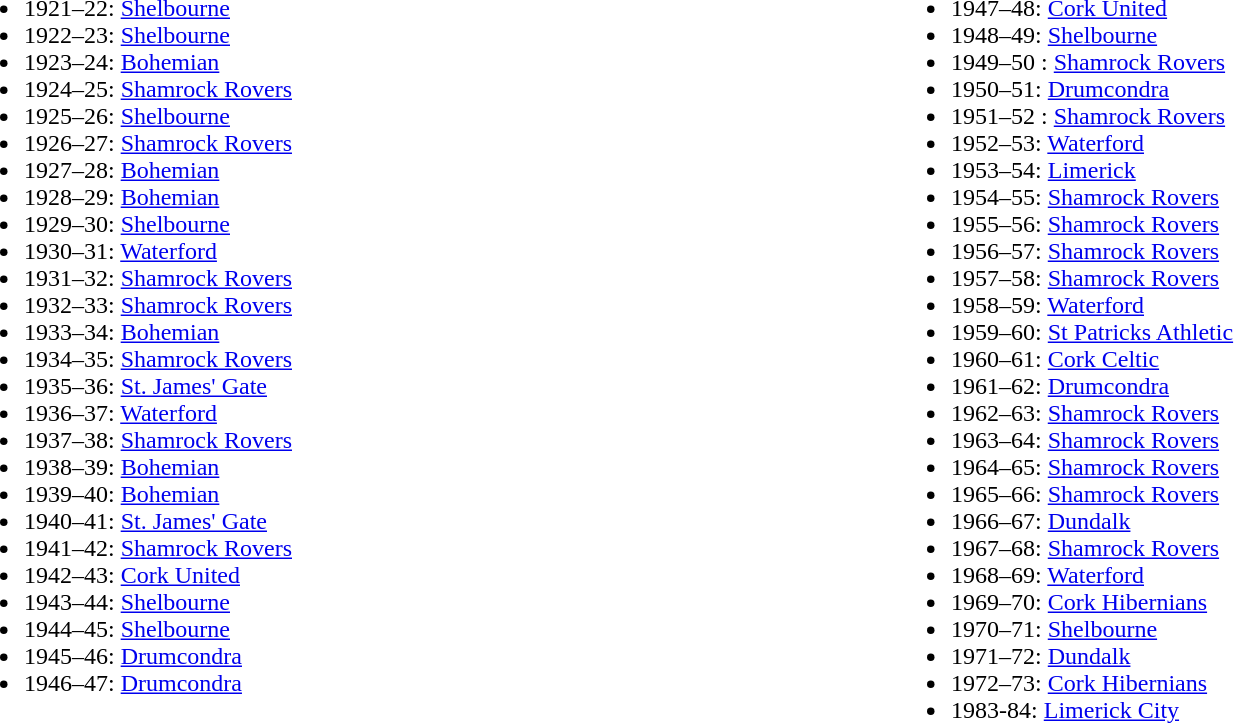<table -table style="width: 100%; text-align: left;" border="0" cellpadding="2" cellspacing="2">
<tr>
<td valign="top"><br><ul><li>1921–22: <a href='#'>Shelbourne</a></li><li>1922–23: <a href='#'>Shelbourne</a></li><li>1923–24: <a href='#'>Bohemian</a></li><li>1924–25: <a href='#'>Shamrock Rovers</a></li><li>1925–26: <a href='#'>Shelbourne</a></li><li>1926–27: <a href='#'>Shamrock Rovers</a></li><li>1927–28: <a href='#'>Bohemian</a></li><li>1928–29: <a href='#'>Bohemian</a></li><li>1929–30: <a href='#'>Shelbourne</a></li><li>1930–31: <a href='#'>Waterford</a></li><li>1931–32: <a href='#'>Shamrock Rovers</a></li><li>1932–33: <a href='#'>Shamrock Rovers</a></li><li>1933–34: <a href='#'>Bohemian</a></li><li>1934–35: <a href='#'>Shamrock Rovers</a></li><li>1935–36: <a href='#'>St. James' Gate</a></li><li>1936–37: <a href='#'>Waterford</a></li><li>1937–38: <a href='#'>Shamrock Rovers</a></li><li>1938–39: <a href='#'>Bohemian</a></li><li>1939–40: <a href='#'>Bohemian</a></li><li>1940–41: <a href='#'>St. James' Gate</a></li><li>1941–42: <a href='#'>Shamrock Rovers</a></li><li>1942–43: <a href='#'>Cork United</a></li><li>1943–44: <a href='#'>Shelbourne</a></li><li>1944–45: <a href='#'>Shelbourne</a></li><li>1945–46: <a href='#'>Drumcondra</a></li><li>1946–47: <a href='#'>Drumcondra</a></li></ul></td>
<td valign="top"><br><ul><li>1947–48: <a href='#'>Cork United</a></li><li>1948–49: <a href='#'>Shelbourne</a></li><li>1949–50 : <a href='#'>Shamrock Rovers</a></li><li>1950–51: <a href='#'>Drumcondra</a></li><li>1951–52 : <a href='#'>Shamrock Rovers</a></li><li>1952–53: <a href='#'>Waterford</a></li><li>1953–54: <a href='#'>Limerick</a></li><li>1954–55: <a href='#'>Shamrock Rovers</a></li><li>1955–56: <a href='#'>Shamrock Rovers</a></li><li>1956–57: <a href='#'>Shamrock Rovers</a></li><li>1957–58: <a href='#'>Shamrock Rovers</a></li><li>1958–59: <a href='#'>Waterford</a></li><li>1959–60: <a href='#'>St Patricks Athletic</a></li><li>1960–61: <a href='#'>Cork Celtic</a></li><li>1961–62: <a href='#'>Drumcondra</a></li><li>1962–63: <a href='#'>Shamrock Rovers</a></li><li>1963–64: <a href='#'>Shamrock Rovers</a></li><li>1964–65: <a href='#'>Shamrock Rovers</a></li><li>1965–66: <a href='#'>Shamrock Rovers</a></li><li>1966–67: <a href='#'>Dundalk</a></li><li>1967–68: <a href='#'>Shamrock Rovers</a></li><li>1968–69: <a href='#'>Waterford</a></li><li>1969–70: <a href='#'>Cork Hibernians</a></li><li>1970–71: <a href='#'>Shelbourne</a></li><li>1971–72: <a href='#'>Dundalk</a></li><li>1972–73: <a href='#'>Cork Hibernians</a></li><li>1983-84: <a href='#'>Limerick City</a></li></ul></td>
</tr>
</table>
